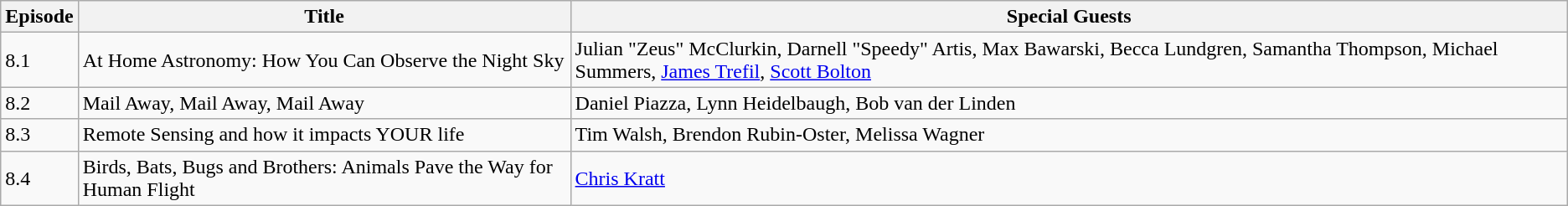<table class="wikitable">
<tr>
<th>Episode</th>
<th>Title</th>
<th>Special Guests</th>
</tr>
<tr>
<td>8.1</td>
<td>At Home Astronomy: How You Can Observe the Night Sky</td>
<td>Julian "Zeus" McClurkin, Darnell "Speedy" Artis, Max Bawarski, Becca Lundgren, Samantha Thompson, Michael Summers, <a href='#'>James Trefil</a>, <a href='#'>Scott Bolton</a></td>
</tr>
<tr>
<td>8.2</td>
<td>Mail Away, Mail Away, Mail Away</td>
<td>Daniel Piazza, Lynn Heidelbaugh, Bob van der Linden</td>
</tr>
<tr>
<td>8.3</td>
<td>Remote Sensing and how it impacts YOUR life</td>
<td>Tim Walsh, Brendon Rubin-Oster, Melissa Wagner</td>
</tr>
<tr>
<td>8.4</td>
<td>Birds, Bats, Bugs and Brothers: Animals Pave the Way for Human Flight</td>
<td><a href='#'>Chris Kratt</a></td>
</tr>
</table>
